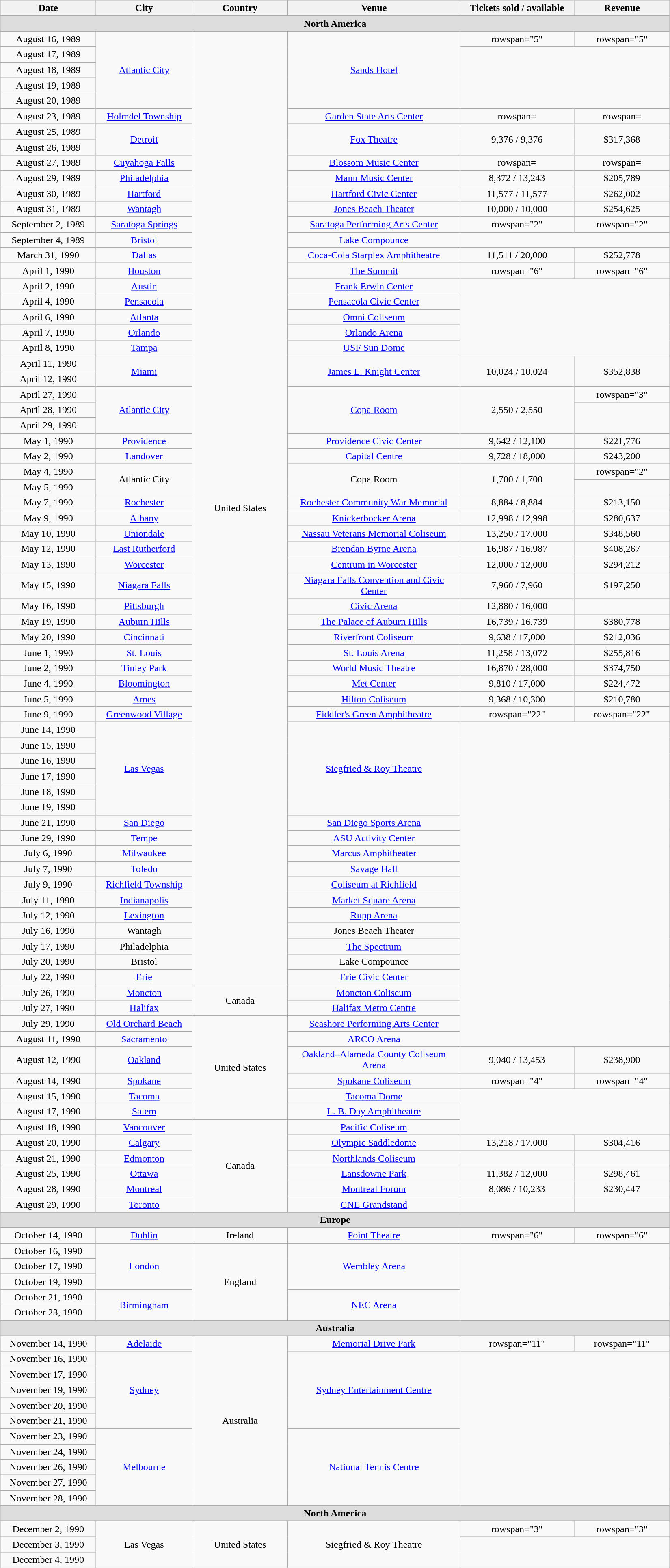<table class="wikitable" style="text-align:center">
<tr>
<th style="width:150px;">Date</th>
<th style="width:150px;">City</th>
<th style="width:150px;">Country</th>
<th style="width:275px;">Venue</th>
<th style="width:180px;">Tickets sold / available</th>
<th style="width:150px;">Revenue</th>
</tr>
<tr>
</tr>
<tr style="background:#ddd;">
<td colspan="6" style="text-align:center;"><strong>North America</strong> </td>
</tr>
<tr>
<td>August 16, 1989</td>
<td rowspan="5"><a href='#'>Atlantic City</a></td>
<td rowspan="61">United States</td>
<td rowspan="5"><a href='#'>Sands Hotel</a></td>
<td>rowspan="5" </td>
<td>rowspan="5" </td>
</tr>
<tr>
<td>August 17, 1989</td>
</tr>
<tr>
<td>August 18, 1989</td>
</tr>
<tr>
<td>August 19, 1989</td>
</tr>
<tr>
<td>August 20, 1989</td>
</tr>
<tr>
<td>August 23, 1989</td>
<td><a href='#'>Holmdel Township</a></td>
<td><a href='#'>Garden State Arts Center</a></td>
<td>rowspan=</td>
<td>rowspan=</td>
</tr>
<tr>
<td>August 25, 1989</td>
<td rowspan="2"><a href='#'>Detroit</a></td>
<td rowspan="2"><a href='#'>Fox Theatre</a></td>
<td rowspan="2">9,376 / 9,376</td>
<td rowspan="2">$317,368</td>
</tr>
<tr>
<td>August 26, 1989</td>
</tr>
<tr>
<td>August 27, 1989</td>
<td><a href='#'>Cuyahoga Falls</a></td>
<td><a href='#'>Blossom Music Center</a></td>
<td>rowspan=</td>
<td>rowspan=</td>
</tr>
<tr>
<td>August 29, 1989</td>
<td><a href='#'>Philadelphia</a></td>
<td><a href='#'>Mann Music Center</a></td>
<td>8,372 / 13,243</td>
<td>$205,789</td>
</tr>
<tr>
<td>August 30, 1989</td>
<td><a href='#'>Hartford</a></td>
<td><a href='#'>Hartford Civic Center</a></td>
<td>11,577 / 11,577</td>
<td>$262,002</td>
</tr>
<tr>
<td>August 31, 1989</td>
<td><a href='#'>Wantagh</a></td>
<td><a href='#'>Jones Beach Theater</a></td>
<td>10,000 / 10,000</td>
<td>$254,625</td>
</tr>
<tr>
<td>September 2, 1989</td>
<td><a href='#'>Saratoga Springs</a></td>
<td><a href='#'>Saratoga Performing Arts Center</a></td>
<td>rowspan="2" </td>
<td>rowspan="2" </td>
</tr>
<tr>
<td>September 4, 1989</td>
<td><a href='#'>Bristol</a></td>
<td><a href='#'>Lake Compounce</a></td>
</tr>
<tr>
<td>March 31, 1990</td>
<td><a href='#'>Dallas</a></td>
<td><a href='#'>Coca-Cola Starplex Amphitheatre</a></td>
<td>11,511 / 20,000</td>
<td>$252,778</td>
</tr>
<tr>
<td>April 1, 1990</td>
<td><a href='#'>Houston</a></td>
<td><a href='#'>The Summit</a></td>
<td>rowspan="6" </td>
<td>rowspan="6" </td>
</tr>
<tr>
<td>April 2, 1990</td>
<td><a href='#'>Austin</a></td>
<td><a href='#'>Frank Erwin Center</a></td>
</tr>
<tr>
<td>April 4, 1990</td>
<td><a href='#'>Pensacola</a></td>
<td><a href='#'>Pensacola Civic Center</a></td>
</tr>
<tr>
<td>April 6, 1990</td>
<td><a href='#'>Atlanta</a></td>
<td><a href='#'>Omni Coliseum</a></td>
</tr>
<tr>
<td>April 7, 1990</td>
<td><a href='#'>Orlando</a></td>
<td><a href='#'>Orlando Arena</a></td>
</tr>
<tr>
<td>April 8, 1990</td>
<td><a href='#'>Tampa</a></td>
<td><a href='#'>USF Sun Dome</a></td>
</tr>
<tr>
<td>April 11, 1990</td>
<td rowspan="2"><a href='#'>Miami</a></td>
<td rowspan="2"><a href='#'>James L. Knight Center</a></td>
<td rowspan="2">10,024 / 10,024</td>
<td rowspan="2">$352,838</td>
</tr>
<tr>
<td>April 12, 1990</td>
</tr>
<tr>
<td>April 27, 1990</td>
<td rowspan="3"><a href='#'>Atlantic City</a></td>
<td rowspan="3"><a href='#'>Copa Room</a></td>
<td rowspan="3">2,550 / 2,550</td>
<td>rowspan="3" </td>
</tr>
<tr>
<td>April 28, 1990</td>
</tr>
<tr>
<td>April 29, 1990</td>
</tr>
<tr>
<td>May 1, 1990</td>
<td><a href='#'>Providence</a></td>
<td><a href='#'>Providence Civic Center</a></td>
<td>9,642 / 12,100</td>
<td>$221,776</td>
</tr>
<tr>
<td>May 2, 1990</td>
<td><a href='#'>Landover</a></td>
<td><a href='#'>Capital Centre</a></td>
<td>9,728 / 18,000</td>
<td>$243,200</td>
</tr>
<tr>
<td>May 4, 1990</td>
<td rowspan="2">Atlantic City</td>
<td rowspan="2">Copa Room</td>
<td rowspan="2">1,700 / 1,700</td>
<td>rowspan="2" </td>
</tr>
<tr>
<td>May 5, 1990</td>
</tr>
<tr>
<td>May 7, 1990</td>
<td><a href='#'>Rochester</a></td>
<td><a href='#'>Rochester Community War Memorial</a></td>
<td>8,884 / 8,884</td>
<td>$213,150</td>
</tr>
<tr>
<td>May 9, 1990</td>
<td><a href='#'>Albany</a></td>
<td><a href='#'>Knickerbocker Arena</a></td>
<td>12,998 / 12,998</td>
<td>$280,637</td>
</tr>
<tr>
<td>May 10, 1990</td>
<td><a href='#'>Uniondale</a></td>
<td><a href='#'>Nassau Veterans Memorial Coliseum</a></td>
<td>13,250 / 17,000</td>
<td>$348,560</td>
</tr>
<tr>
<td>May 12, 1990</td>
<td><a href='#'>East Rutherford</a></td>
<td><a href='#'>Brendan Byrne Arena</a></td>
<td>16,987 / 16,987</td>
<td>$408,267</td>
</tr>
<tr>
<td>May 13, 1990</td>
<td><a href='#'>Worcester</a></td>
<td><a href='#'>Centrum in Worcester</a></td>
<td>12,000 / 12,000</td>
<td>$294,212</td>
</tr>
<tr>
<td>May 15, 1990</td>
<td><a href='#'>Niagara Falls</a></td>
<td><a href='#'>Niagara Falls Convention and Civic Center</a></td>
<td>7,960 / 7,960</td>
<td>$197,250</td>
</tr>
<tr>
<td>May 16, 1990</td>
<td><a href='#'>Pittsburgh</a></td>
<td><a href='#'>Civic Arena</a></td>
<td>12,880 / 16,000</td>
<td></td>
</tr>
<tr>
<td>May 19, 1990</td>
<td><a href='#'>Auburn Hills</a></td>
<td><a href='#'>The Palace of Auburn Hills</a></td>
<td>16,739 / 16,739</td>
<td>$380,778</td>
</tr>
<tr>
<td>May 20, 1990</td>
<td><a href='#'>Cincinnati</a></td>
<td><a href='#'>Riverfront Coliseum</a></td>
<td>9,638 / 17,000</td>
<td>$212,036</td>
</tr>
<tr>
<td>June 1, 1990</td>
<td><a href='#'>St. Louis</a></td>
<td><a href='#'>St. Louis Arena</a></td>
<td>11,258 / 13,072</td>
<td>$255,816</td>
</tr>
<tr>
<td>June 2, 1990</td>
<td><a href='#'>Tinley Park</a></td>
<td><a href='#'>World Music Theatre</a></td>
<td>16,870 / 28,000</td>
<td>$374,750</td>
</tr>
<tr>
<td>June 4, 1990</td>
<td><a href='#'>Bloomington</a></td>
<td><a href='#'>Met Center</a></td>
<td>9,810 / 17,000</td>
<td>$224,472</td>
</tr>
<tr>
<td>June 5, 1990</td>
<td><a href='#'>Ames</a></td>
<td><a href='#'>Hilton Coliseum</a></td>
<td>9,368 / 10,300</td>
<td>$210,780</td>
</tr>
<tr>
<td>June 9, 1990</td>
<td><a href='#'>Greenwood Village</a></td>
<td><a href='#'>Fiddler's Green Amphitheatre</a></td>
<td>rowspan="22" </td>
<td>rowspan="22" </td>
</tr>
<tr>
<td>June 14, 1990</td>
<td rowspan="6"><a href='#'>Las Vegas</a></td>
<td rowspan="6"><a href='#'>Siegfried & Roy Theatre</a></td>
</tr>
<tr>
<td>June 15, 1990</td>
</tr>
<tr>
<td>June 16, 1990</td>
</tr>
<tr>
<td>June 17, 1990</td>
</tr>
<tr>
<td>June 18, 1990</td>
</tr>
<tr>
<td>June 19, 1990</td>
</tr>
<tr>
<td>June 21, 1990</td>
<td><a href='#'>San Diego</a></td>
<td><a href='#'>San Diego Sports Arena</a></td>
</tr>
<tr>
<td>June 29, 1990</td>
<td><a href='#'>Tempe</a></td>
<td><a href='#'>ASU Activity Center</a></td>
</tr>
<tr>
<td>July 6, 1990</td>
<td><a href='#'>Milwaukee</a></td>
<td><a href='#'>Marcus Amphitheater</a></td>
</tr>
<tr>
<td>July 7, 1990</td>
<td><a href='#'>Toledo</a></td>
<td><a href='#'>Savage Hall</a></td>
</tr>
<tr>
<td>July 9, 1990</td>
<td><a href='#'>Richfield Township</a></td>
<td><a href='#'>Coliseum at Richfield</a></td>
</tr>
<tr>
<td>July 11, 1990</td>
<td><a href='#'>Indianapolis</a></td>
<td><a href='#'>Market Square Arena</a></td>
</tr>
<tr>
<td>July 12, 1990</td>
<td><a href='#'>Lexington</a></td>
<td><a href='#'>Rupp Arena</a></td>
</tr>
<tr>
<td>July 16, 1990</td>
<td>Wantagh</td>
<td>Jones Beach Theater</td>
</tr>
<tr>
<td>July 17, 1990</td>
<td>Philadelphia</td>
<td><a href='#'>The Spectrum</a></td>
</tr>
<tr>
<td>July 20, 1990</td>
<td>Bristol</td>
<td>Lake Compounce</td>
</tr>
<tr>
<td>July 22, 1990</td>
<td><a href='#'>Erie</a></td>
<td><a href='#'>Erie Civic Center</a></td>
</tr>
<tr>
<td>July 26, 1990</td>
<td><a href='#'>Moncton</a></td>
<td rowspan="2">Canada</td>
<td><a href='#'>Moncton Coliseum</a></td>
</tr>
<tr>
<td>July 27, 1990</td>
<td><a href='#'>Halifax</a></td>
<td><a href='#'>Halifax Metro Centre</a></td>
</tr>
<tr>
<td>July 29, 1990</td>
<td><a href='#'>Old Orchard Beach</a></td>
<td rowspan="6">United States</td>
<td><a href='#'>Seashore Performing Arts Center</a></td>
</tr>
<tr>
<td>August 11, 1990</td>
<td><a href='#'>Sacramento</a></td>
<td><a href='#'>ARCO Arena</a></td>
</tr>
<tr>
<td>August 12, 1990</td>
<td><a href='#'>Oakland</a></td>
<td><a href='#'>Oakland–Alameda County Coliseum Arena</a></td>
<td>9,040 / 13,453</td>
<td>$238,900</td>
</tr>
<tr>
<td>August 14, 1990</td>
<td><a href='#'>Spokane</a></td>
<td><a href='#'>Spokane Coliseum</a></td>
<td>rowspan="4" </td>
<td>rowspan="4" </td>
</tr>
<tr>
<td>August 15, 1990</td>
<td><a href='#'>Tacoma</a></td>
<td><a href='#'>Tacoma Dome</a></td>
</tr>
<tr>
<td>August 17, 1990</td>
<td><a href='#'>Salem</a></td>
<td><a href='#'>L. B. Day Amphitheatre</a></td>
</tr>
<tr>
<td>August 18, 1990</td>
<td><a href='#'>Vancouver</a></td>
<td rowspan="6">Canada</td>
<td><a href='#'>Pacific Coliseum</a></td>
</tr>
<tr>
<td>August 20, 1990</td>
<td><a href='#'>Calgary</a></td>
<td><a href='#'>Olympic Saddledome</a></td>
<td>13,218 / 17,000</td>
<td>$304,416</td>
</tr>
<tr>
<td>August 21, 1990</td>
<td><a href='#'>Edmonton</a></td>
<td><a href='#'>Northlands Coliseum</a></td>
<td></td>
<td></td>
</tr>
<tr>
<td>August 25, 1990</td>
<td><a href='#'>Ottawa</a></td>
<td><a href='#'>Lansdowne Park</a></td>
<td>11,382 / 12,000</td>
<td>$298,461</td>
</tr>
<tr>
<td>August 28, 1990</td>
<td><a href='#'>Montreal</a></td>
<td><a href='#'>Montreal Forum</a></td>
<td>8,086 / 10,233</td>
<td>$230,447</td>
</tr>
<tr>
<td>August 29, 1990</td>
<td><a href='#'>Toronto</a></td>
<td><a href='#'>CNE Grandstand</a></td>
<td></td>
<td></td>
</tr>
<tr>
</tr>
<tr style="background:#ddd;">
<td colspan="6" style="text-align:center;"><strong>Europe</strong></td>
</tr>
<tr>
<td>October 14, 1990</td>
<td><a href='#'>Dublin</a></td>
<td>Ireland</td>
<td><a href='#'>Point Theatre</a></td>
<td>rowspan="6" </td>
<td>rowspan="6" </td>
</tr>
<tr>
<td>October 16, 1990</td>
<td rowspan="3"><a href='#'>London</a></td>
<td rowspan="5">England</td>
<td rowspan="3"><a href='#'>Wembley Arena</a></td>
</tr>
<tr>
<td>October 17, 1990</td>
</tr>
<tr>
<td>October 19, 1990</td>
</tr>
<tr>
<td>October 21, 1990</td>
<td rowspan="2"><a href='#'>Birmingham</a></td>
<td rowspan="2"><a href='#'>NEC Arena</a></td>
</tr>
<tr>
<td>October 23, 1990</td>
</tr>
<tr>
</tr>
<tr style="background:#ddd;">
<td colspan="6" style="text-align:center;"><strong>Australia</strong></td>
</tr>
<tr>
<td>November 14, 1990</td>
<td><a href='#'>Adelaide</a></td>
<td rowspan="11">Australia</td>
<td><a href='#'>Memorial Drive Park</a></td>
<td>rowspan="11" </td>
<td>rowspan="11" </td>
</tr>
<tr>
<td>November 16, 1990</td>
<td rowspan="5"><a href='#'>Sydney</a></td>
<td rowspan="5"><a href='#'>Sydney Entertainment Centre</a></td>
</tr>
<tr>
<td>November 17, 1990</td>
</tr>
<tr>
<td>November 19, 1990</td>
</tr>
<tr>
<td>November 20, 1990</td>
</tr>
<tr>
<td>November 21, 1990</td>
</tr>
<tr>
<td>November 23, 1990</td>
<td rowspan="5"><a href='#'>Melbourne</a></td>
<td rowspan="5"><a href='#'>National Tennis Centre</a></td>
</tr>
<tr>
<td>November 24, 1990</td>
</tr>
<tr>
<td>November 26, 1990</td>
</tr>
<tr>
<td>November 27, 1990</td>
</tr>
<tr>
<td>November 28, 1990</td>
</tr>
<tr>
</tr>
<tr style="background:#ddd;">
<td colspan="6" style="text-align:center;"><strong>North America</strong></td>
</tr>
<tr>
<td>December 2, 1990</td>
<td rowspan="3">Las Vegas</td>
<td rowspan="3">United States</td>
<td rowspan="3">Siegfried & Roy Theatre</td>
<td>rowspan="3" </td>
<td>rowspan="3" </td>
</tr>
<tr>
<td>December 3, 1990</td>
</tr>
<tr>
<td>December 4, 1990</td>
</tr>
<tr>
</tr>
</table>
